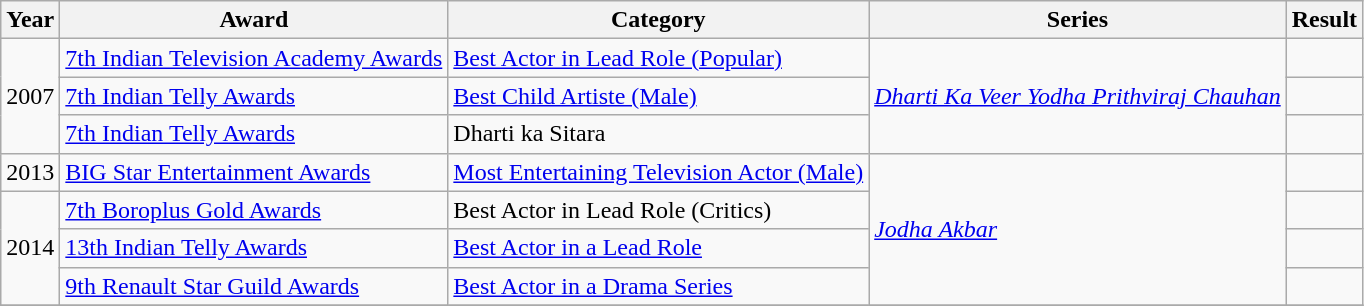<table class="wikitable">
<tr>
<th>Year</th>
<th>Award</th>
<th>Category</th>
<th>Series</th>
<th>Result</th>
</tr>
<tr>
<td rowspan="3">2007</td>
<td><a href='#'>7th Indian Television Academy Awards</a></td>
<td><a href='#'>Best Actor in Lead Role (Popular)</a></td>
<td rowspan="3"><em><a href='#'>Dharti Ka Veer Yodha Prithviraj Chauhan</a></em></td>
<td></td>
</tr>
<tr>
<td><a href='#'>7th Indian Telly Awards</a></td>
<td><a href='#'>Best Child Artiste (Male)</a></td>
<td></td>
</tr>
<tr>
<td><a href='#'>7th Indian Telly Awards</a></td>
<td>Dharti ka Sitara</td>
<td></td>
</tr>
<tr>
<td>2013</td>
<td><a href='#'>BIG Star Entertainment Awards</a></td>
<td><a href='#'>Most Entertaining Television Actor (Male)</a></td>
<td rowspan="4"><em><a href='#'>Jodha Akbar</a></em></td>
<td></td>
</tr>
<tr>
<td rowspan="3">2014</td>
<td><a href='#'>7th Boroplus Gold Awards</a></td>
<td>Best Actor in Lead Role (Critics)</td>
<td></td>
</tr>
<tr>
<td><a href='#'>13th Indian Telly Awards</a></td>
<td><a href='#'>Best Actor in a Lead Role</a></td>
<td></td>
</tr>
<tr>
<td><a href='#'>9th Renault Star Guild Awards</a></td>
<td><a href='#'>Best Actor in a Drama Series</a></td>
<td></td>
</tr>
<tr>
</tr>
</table>
